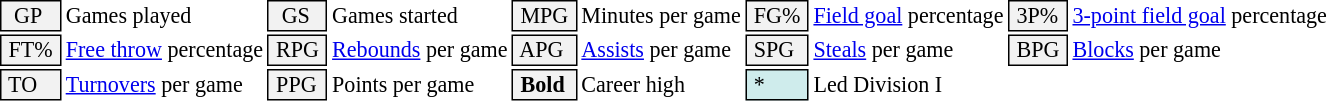<table class="toccolours" style="font-size: 92%; white-space: nowrap;">
<tr>
<td style="background-color: #F2F2F2; border: 1px solid black;">  GP</td>
<td>Games played</td>
<td style="background-color: #F2F2F2; border: 1px solid black">  GS </td>
<td>Games started</td>
<td style="background-color: #F2F2F2; border: 1px solid black"> MPG </td>
<td>Minutes per game</td>
<td style="background-color: #F2F2F2; border: 1px solid black;"> FG% </td>
<td><a href='#'>Field goal</a> percentage</td>
<td style="background-color: #F2F2F2; border: 1px solid black"> 3P% </td>
<td><a href='#'>3-point field goal</a> percentage</td>
</tr>
<tr>
<td style="background-color: #F2F2F2; border: 1px solid black"> FT% </td>
<td><a href='#'>Free throw</a> percentage</td>
<td style="background-color: #F2F2F2; border: 1px solid black;"> RPG </td>
<td><a href='#'>Rebounds</a> per game</td>
<td style="background-color: #F2F2F2; border: 1px solid black"> APG </td>
<td><a href='#'>Assists</a> per game</td>
<td style="background-color: #F2F2F2; border: 1px solid black"> SPG </td>
<td><a href='#'>Steals</a> per game</td>
<td style="background-color: #F2F2F2; border: 1px solid black;"> BPG </td>
<td><a href='#'>Blocks</a> per game</td>
</tr>
<tr>
<td style="background-color: #F2F2F2; border: 1px solid black"> TO </td>
<td><a href='#'>Turnovers</a> per game</td>
<td style="background-color: #F2F2F2; border: 1px solid black"> PPG </td>
<td>Points per game</td>
<td style="background-color: #F2F2F2; border: 1px solid black"> <strong>Bold</strong> </td>
<td>Career high</td>
<td style="background-color: #cfecec; border: 1px solid black"> * </td>
<td>Led Division I</td>
</tr>
</table>
